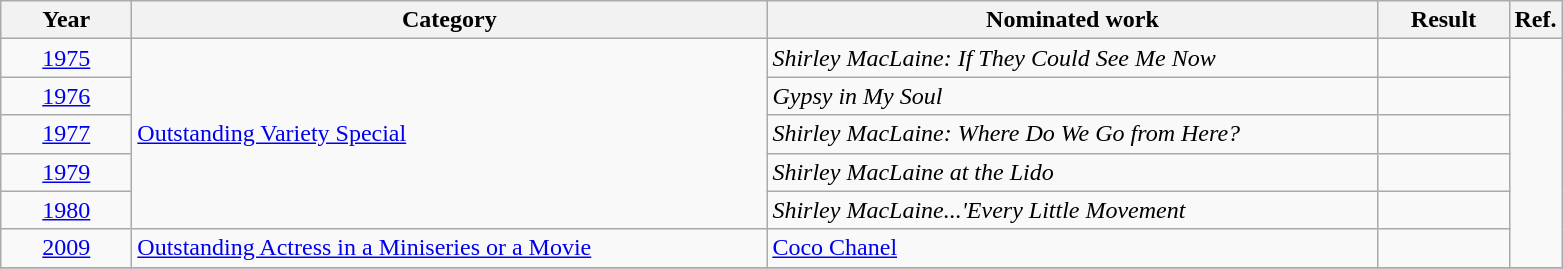<table class=wikitable>
<tr>
<th scope="col" style="width:5em;">Year</th>
<th scope="col" style="width:26em;">Category</th>
<th scope="col" style="width:25em;">Nominated work</th>
<th scope="col" style="width:5em;">Result</th>
<th>Ref.</th>
</tr>
<tr>
<td style="text-align:center;"><a href='#'>1975</a></td>
<td rowspan="5"><a href='#'>Outstanding Variety Special</a></td>
<td><em>Shirley MacLaine: If They Could See Me Now</em></td>
<td></td>
<td rowspan=6></td>
</tr>
<tr>
<td style="text-align:center;"><a href='#'>1976</a></td>
<td><em>Gypsy in My Soul</em></td>
<td></td>
</tr>
<tr>
<td style="text-align:center;"><a href='#'>1977</a></td>
<td><em>Shirley MacLaine: Where Do We Go from Here?</em></td>
<td></td>
</tr>
<tr>
<td style="text-align:center;"><a href='#'>1979</a></td>
<td><em>Shirley MacLaine at the Lido</em></td>
<td></td>
</tr>
<tr>
<td style="text-align:center;"><a href='#'>1980</a></td>
<td><em>Shirley MacLaine...'Every Little Movement<strong></td>
<td></td>
</tr>
<tr>
<td style="text-align:center;"><a href='#'>2009</a></td>
<td><a href='#'>Outstanding Actress in a Miniseries or a Movie</a></td>
<td></em><a href='#'>Coco Chanel</a><em></td>
<td></td>
</tr>
<tr>
</tr>
</table>
